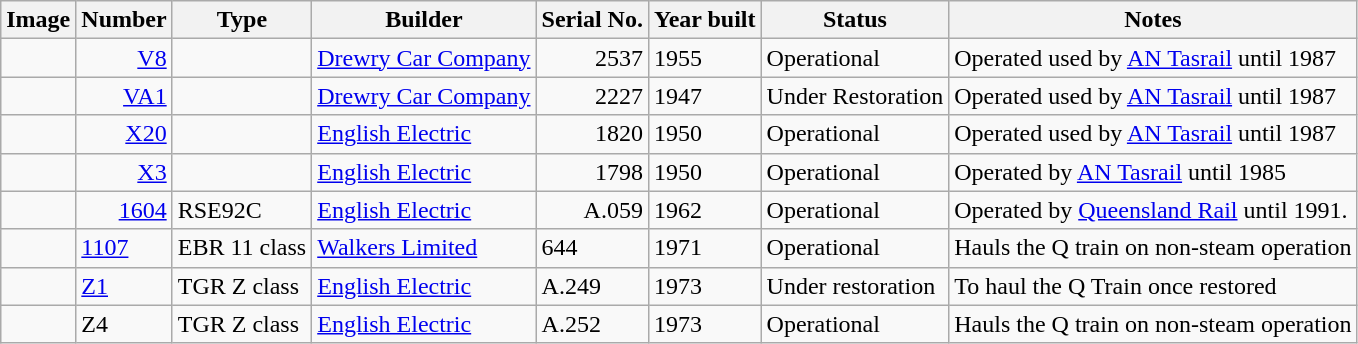<table class="wikitable sortable">
<tr>
<th>Image</th>
<th>Number</th>
<th>Type</th>
<th>Builder</th>
<th>Serial No.</th>
<th>Year built</th>
<th>Status</th>
<th>Notes</th>
</tr>
<tr>
<td></td>
<td align="right"><a href='#'>V8</a></td>
<td></td>
<td><a href='#'>Drewry Car Company</a></td>
<td align="right">2537</td>
<td>1955</td>
<td>Operational</td>
<td>Operated used by <a href='#'>AN Tasrail</a> until 1987</td>
</tr>
<tr>
<td></td>
<td align="right"><a href='#'>VA1</a></td>
<td></td>
<td><a href='#'>Drewry Car Company</a></td>
<td align="right">2227</td>
<td>1947</td>
<td>Under Restoration</td>
<td>Operated used by <a href='#'>AN Tasrail</a> until 1987</td>
</tr>
<tr>
<td></td>
<td align="right"><a href='#'>X20</a></td>
<td></td>
<td><a href='#'>English Electric</a></td>
<td align="right">1820</td>
<td>1950</td>
<td>Operational</td>
<td>Operated used by <a href='#'>AN Tasrail</a> until 1987</td>
</tr>
<tr>
<td></td>
<td align="right"><a href='#'>X3</a></td>
<td></td>
<td><a href='#'>English Electric</a></td>
<td align="right">1798</td>
<td>1950</td>
<td>Operational</td>
<td>Operated by <a href='#'>AN Tasrail</a> until 1985</td>
</tr>
<tr>
<td></td>
<td align="right"><a href='#'>1604</a></td>
<td>RSE92C</td>
<td><a href='#'>English Electric</a></td>
<td align="right">A.059</td>
<td>1962</td>
<td>Operational</td>
<td>Operated by <a href='#'>Queensland Rail</a> until 1991.</td>
</tr>
<tr>
<td></td>
<td><a href='#'>1107</a></td>
<td>EBR 11 class</td>
<td><a href='#'>Walkers Limited</a></td>
<td>644</td>
<td>1971</td>
<td>Operational</td>
<td>Hauls the Q train on non-steam operation</td>
</tr>
<tr>
<td></td>
<td><a href='#'>Z1</a></td>
<td>TGR Z class</td>
<td><a href='#'>English Electric</a></td>
<td>A.249</td>
<td>1973</td>
<td>Under restoration</td>
<td>To haul the Q Train once restored</td>
</tr>
<tr>
<td></td>
<td>Z4</td>
<td>TGR Z class</td>
<td><a href='#'>English Electric</a></td>
<td>A.252</td>
<td>1973</td>
<td>Operational</td>
<td>Hauls the Q train on non-steam operation</td>
</tr>
</table>
